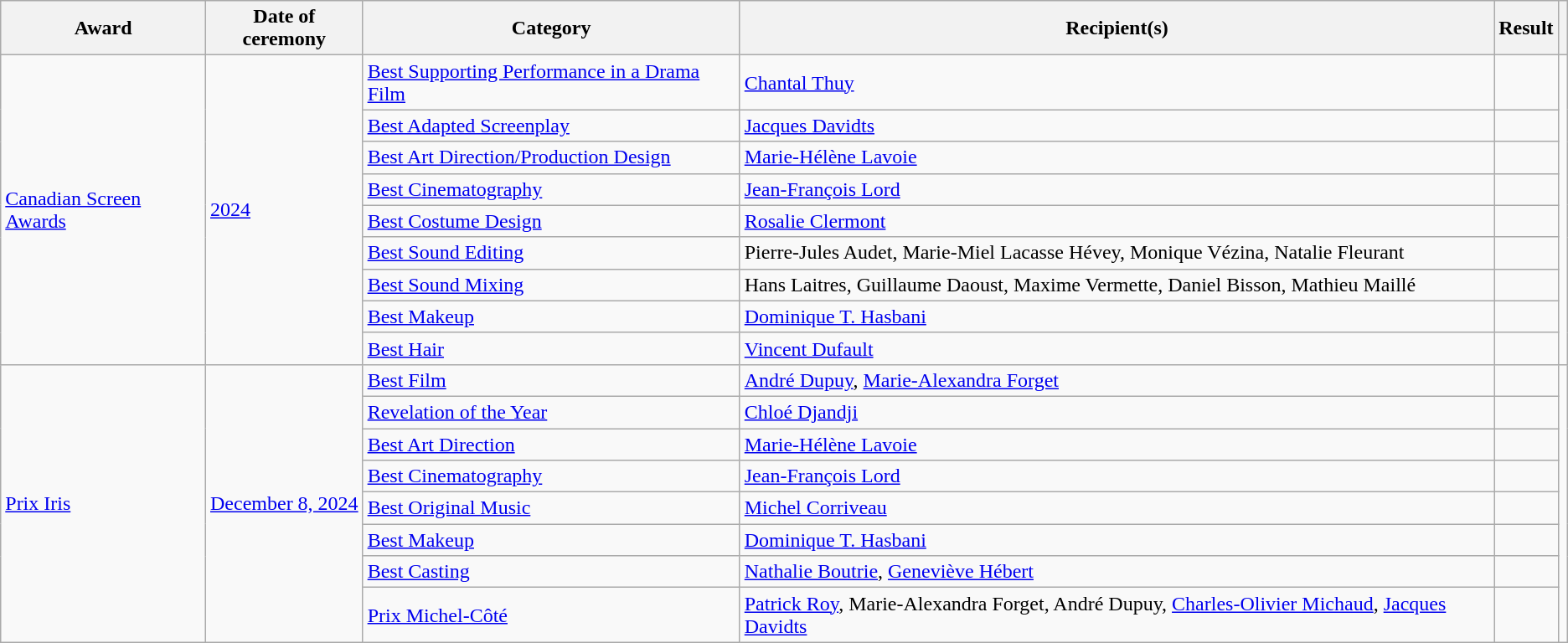<table class="wikitable plainrowheaders sortable">
<tr>
<th scope="col">Award</th>
<th scope="col">Date of ceremony</th>
<th scope="col">Category</th>
<th scope="col">Recipient(s)</th>
<th scope="col">Result</th>
<th scope="col" class="unsortable"></th>
</tr>
<tr>
<td rowspan=9><a href='#'>Canadian Screen Awards</a></td>
<td rowspan=9><a href='#'>2024</a></td>
<td><a href='#'>Best Supporting Performance in a Drama Film</a></td>
<td><a href='#'>Chantal Thuy</a></td>
<td></td>
<td rowspan=9></td>
</tr>
<tr>
<td><a href='#'>Best Adapted Screenplay</a></td>
<td><a href='#'>Jacques Davidts</a></td>
<td></td>
</tr>
<tr>
<td><a href='#'>Best Art Direction/Production Design</a></td>
<td><a href='#'>Marie-Hélène Lavoie</a></td>
<td></td>
</tr>
<tr>
<td><a href='#'>Best Cinematography</a></td>
<td><a href='#'>Jean-François Lord</a></td>
<td></td>
</tr>
<tr>
<td><a href='#'>Best Costume Design</a></td>
<td><a href='#'>Rosalie Clermont</a></td>
<td></td>
</tr>
<tr>
<td><a href='#'>Best Sound Editing</a></td>
<td>Pierre-Jules Audet, Marie-Miel Lacasse Hévey, Monique Vézina, Natalie Fleurant</td>
<td></td>
</tr>
<tr>
<td><a href='#'>Best Sound Mixing</a></td>
<td>Hans Laitres, Guillaume Daoust, Maxime Vermette, Daniel Bisson, Mathieu Maillé</td>
<td></td>
</tr>
<tr>
<td><a href='#'>Best Makeup</a></td>
<td><a href='#'>Dominique T. Hasbani</a></td>
<td></td>
</tr>
<tr>
<td><a href='#'>Best Hair</a></td>
<td><a href='#'>Vincent Dufault</a></td>
<td></td>
</tr>
<tr>
<td scope="row" rowspan=8><a href='#'>Prix Iris</a></td>
<td rowspan=8><a href='#'>December 8, 2024</a></td>
<td><a href='#'>Best Film</a></td>
<td><a href='#'>André Dupuy</a>, <a href='#'>Marie-Alexandra Forget</a></td>
<td></td>
<td rowspan=8></td>
</tr>
<tr>
<td><a href='#'>Revelation of the Year</a></td>
<td><a href='#'>Chloé Djandji</a></td>
<td></td>
</tr>
<tr>
<td><a href='#'>Best Art Direction</a></td>
<td><a href='#'>Marie-Hélène Lavoie</a></td>
<td></td>
</tr>
<tr>
<td><a href='#'>Best Cinematography</a></td>
<td><a href='#'>Jean-François Lord</a></td>
<td></td>
</tr>
<tr>
<td><a href='#'>Best Original Music</a></td>
<td><a href='#'>Michel Corriveau</a></td>
<td></td>
</tr>
<tr>
<td><a href='#'>Best Makeup</a></td>
<td><a href='#'>Dominique T. Hasbani</a></td>
<td></td>
</tr>
<tr>
<td><a href='#'>Best Casting</a></td>
<td><a href='#'>Nathalie Boutrie</a>, <a href='#'>Geneviève Hébert</a></td>
<td></td>
</tr>
<tr>
<td><a href='#'>Prix Michel-Côté</a></td>
<td><a href='#'>Patrick Roy</a>, Marie-Alexandra Forget, André Dupuy, <a href='#'>Charles-Olivier Michaud</a>, <a href='#'>Jacques Davidts</a></td>
<td></td>
</tr>
</table>
